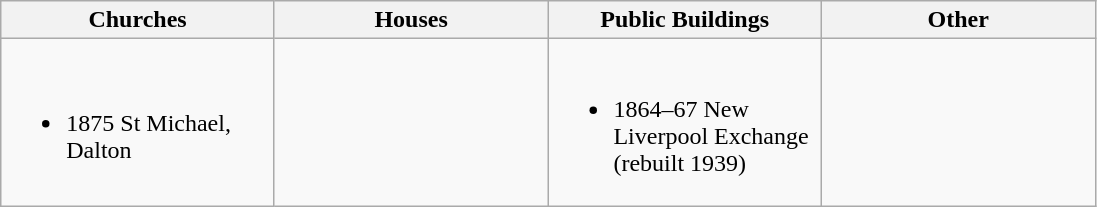<table class="wikitable">
<tr>
<th width="175">Churches</th>
<th width="175">Houses</th>
<th width="175">Public Buildings</th>
<th width="175">Other</th>
</tr>
<tr>
<td><br><ul><li>1875 St Michael, Dalton</li></ul></td>
<td></td>
<td><br><ul><li>1864–67 New Liverpool Exchange (rebuilt 1939)</li></ul></td>
<td></td>
</tr>
</table>
